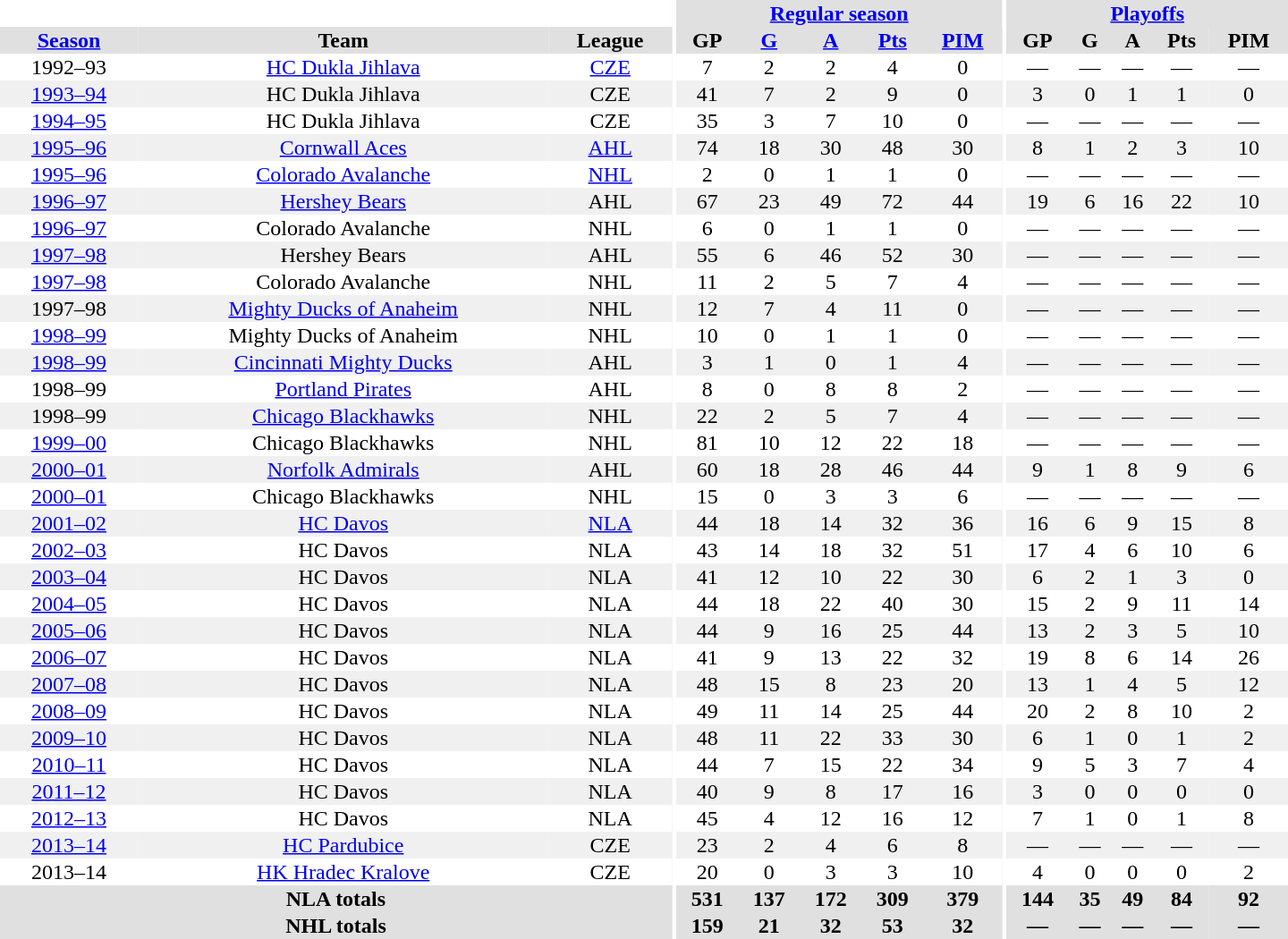<table border="0" cellpadding="1" cellspacing="0" style="text-align:center; width:60em">
<tr bgcolor="#e0e0e0">
<th colspan="3"  bgcolor="#ffffff"></th>
<th rowspan="99" bgcolor="#ffffff"></th>
<th colspan="5"><a href='#'>Regular season</a></th>
<th rowspan="99" bgcolor="#ffffff"></th>
<th colspan="5"><a href='#'>Playoffs</a></th>
</tr>
<tr bgcolor="#e0e0e0">
<th><a href='#'>Season</a></th>
<th>Team</th>
<th>League</th>
<th>GP</th>
<th><a href='#'>G</a></th>
<th><a href='#'>A</a></th>
<th><a href='#'>Pts</a></th>
<th><a href='#'>PIM</a></th>
<th>GP</th>
<th>G</th>
<th>A</th>
<th>Pts</th>
<th>PIM</th>
</tr>
<tr ALIGN="center">
<td>1992–93</td>
<td><a href='#'>HC Dukla Jihlava</a></td>
<td><a href='#'>CZE</a></td>
<td>7</td>
<td>2</td>
<td>2</td>
<td>4</td>
<td>0</td>
<td>—</td>
<td>—</td>
<td>—</td>
<td>—</td>
<td>—</td>
</tr>
<tr ALIGN="center" bgcolor="#f0f0f0">
<td><a href='#'>1993–94</a></td>
<td>HC Dukla Jihlava</td>
<td>CZE</td>
<td>41</td>
<td>7</td>
<td>2</td>
<td>9</td>
<td>0</td>
<td>3</td>
<td>0</td>
<td>1</td>
<td>1</td>
<td>0</td>
</tr>
<tr ALIGN="center">
<td><a href='#'>1994–95</a></td>
<td>HC Dukla Jihlava</td>
<td>CZE</td>
<td>35</td>
<td>3</td>
<td>7</td>
<td>10</td>
<td>0</td>
<td>—</td>
<td>—</td>
<td>—</td>
<td>—</td>
<td>—</td>
</tr>
<tr ALIGN="center" bgcolor="#f0f0f0">
<td><a href='#'>1995–96</a></td>
<td><a href='#'>Cornwall Aces</a></td>
<td><a href='#'>AHL</a></td>
<td>74</td>
<td>18</td>
<td>30</td>
<td>48</td>
<td>30</td>
<td>8</td>
<td>1</td>
<td>2</td>
<td>3</td>
<td>10</td>
</tr>
<tr ALIGN="center">
<td><a href='#'>1995–96</a></td>
<td><a href='#'>Colorado Avalanche</a></td>
<td><a href='#'>NHL</a></td>
<td>2</td>
<td>0</td>
<td>1</td>
<td>1</td>
<td>0</td>
<td>—</td>
<td>—</td>
<td>—</td>
<td>—</td>
<td>—</td>
</tr>
<tr ALIGN="center" bgcolor="#f0f0f0">
<td><a href='#'>1996–97</a></td>
<td><a href='#'>Hershey Bears</a></td>
<td>AHL</td>
<td>67</td>
<td>23</td>
<td>49</td>
<td>72</td>
<td>44</td>
<td>19</td>
<td>6</td>
<td>16</td>
<td>22</td>
<td>10</td>
</tr>
<tr ALIGN="center">
<td><a href='#'>1996–97</a></td>
<td>Colorado Avalanche</td>
<td>NHL</td>
<td>6</td>
<td>0</td>
<td>1</td>
<td>1</td>
<td>0</td>
<td>—</td>
<td>—</td>
<td>—</td>
<td>—</td>
<td>—</td>
</tr>
<tr ALIGN="center" bgcolor="#f0f0f0">
<td><a href='#'>1997–98</a></td>
<td>Hershey Bears</td>
<td>AHL</td>
<td>55</td>
<td>6</td>
<td>46</td>
<td>52</td>
<td>30</td>
<td>—</td>
<td>—</td>
<td>—</td>
<td>—</td>
<td>—</td>
</tr>
<tr ALIGN="center">
<td><a href='#'>1997–98</a></td>
<td>Colorado Avalanche</td>
<td>NHL</td>
<td>11</td>
<td>2</td>
<td>5</td>
<td>7</td>
<td>4</td>
<td>—</td>
<td>—</td>
<td>—</td>
<td>—</td>
<td>—</td>
</tr>
<tr ALIGN="center" bgcolor="#f0f0f0">
<td>1997–98</td>
<td><a href='#'>Mighty Ducks of Anaheim</a></td>
<td>NHL</td>
<td>12</td>
<td>7</td>
<td>4</td>
<td>11</td>
<td>0</td>
<td>—</td>
<td>—</td>
<td>—</td>
<td>—</td>
<td>—</td>
</tr>
<tr ALIGN="center">
<td><a href='#'>1998–99</a></td>
<td>Mighty Ducks of Anaheim</td>
<td>NHL</td>
<td>10</td>
<td>0</td>
<td>1</td>
<td>1</td>
<td>0</td>
<td>—</td>
<td>—</td>
<td>—</td>
<td>—</td>
<td>—</td>
</tr>
<tr ALIGN="center" bgcolor="#f0f0f0">
<td><a href='#'>1998–99</a></td>
<td><a href='#'>Cincinnati Mighty Ducks</a></td>
<td>AHL</td>
<td>3</td>
<td>1</td>
<td>0</td>
<td>1</td>
<td>4</td>
<td>—</td>
<td>—</td>
<td>—</td>
<td>—</td>
<td>—</td>
</tr>
<tr ALIGN="center">
<td>1998–99</td>
<td><a href='#'>Portland Pirates</a></td>
<td>AHL</td>
<td>8</td>
<td>0</td>
<td>8</td>
<td>8</td>
<td>2</td>
<td>—</td>
<td>—</td>
<td>—</td>
<td>—</td>
<td>—</td>
</tr>
<tr ALIGN="center" bgcolor="#f0f0f0">
<td>1998–99</td>
<td><a href='#'>Chicago Blackhawks</a></td>
<td>NHL</td>
<td>22</td>
<td>2</td>
<td>5</td>
<td>7</td>
<td>4</td>
<td>—</td>
<td>—</td>
<td>—</td>
<td>—</td>
<td>—</td>
</tr>
<tr ALIGN="center">
<td><a href='#'>1999–00</a></td>
<td>Chicago Blackhawks</td>
<td>NHL</td>
<td>81</td>
<td>10</td>
<td>12</td>
<td>22</td>
<td>18</td>
<td>—</td>
<td>—</td>
<td>—</td>
<td>—</td>
<td>—</td>
</tr>
<tr ALIGN="center" bgcolor="#f0f0f0">
<td><a href='#'>2000–01</a></td>
<td><a href='#'>Norfolk Admirals</a></td>
<td>AHL</td>
<td>60</td>
<td>18</td>
<td>28</td>
<td>46</td>
<td>44</td>
<td>9</td>
<td>1</td>
<td>8</td>
<td>9</td>
<td>6</td>
</tr>
<tr ALIGN="center">
<td><a href='#'>2000–01</a></td>
<td>Chicago Blackhawks</td>
<td>NHL</td>
<td>15</td>
<td>0</td>
<td>3</td>
<td>3</td>
<td>6</td>
<td>—</td>
<td>—</td>
<td>—</td>
<td>—</td>
<td>—</td>
</tr>
<tr ALIGN="center" bgcolor="#f0f0f0">
<td><a href='#'>2001–02</a></td>
<td><a href='#'>HC Davos</a></td>
<td><a href='#'>NLA</a></td>
<td>44</td>
<td>18</td>
<td>14</td>
<td>32</td>
<td>36</td>
<td>16</td>
<td>6</td>
<td>9</td>
<td>15</td>
<td>8</td>
</tr>
<tr ALIGN="center">
<td><a href='#'>2002–03</a></td>
<td>HC Davos</td>
<td>NLA</td>
<td>43</td>
<td>14</td>
<td>18</td>
<td>32</td>
<td>51</td>
<td>17</td>
<td>4</td>
<td>6</td>
<td>10</td>
<td>6</td>
</tr>
<tr ALIGN="center" bgcolor="#f0f0f0">
<td><a href='#'>2003–04</a></td>
<td>HC Davos</td>
<td>NLA</td>
<td>41</td>
<td>12</td>
<td>10</td>
<td>22</td>
<td>30</td>
<td>6</td>
<td>2</td>
<td>1</td>
<td>3</td>
<td>0</td>
</tr>
<tr ALIGN="center">
<td><a href='#'>2004–05</a></td>
<td>HC Davos</td>
<td>NLA</td>
<td>44</td>
<td>18</td>
<td>22</td>
<td>40</td>
<td>30</td>
<td>15</td>
<td>2</td>
<td>9</td>
<td>11</td>
<td>14</td>
</tr>
<tr ALIGN="center" bgcolor="#f0f0f0">
<td><a href='#'>2005–06</a></td>
<td>HC Davos</td>
<td>NLA</td>
<td>44</td>
<td>9</td>
<td>16</td>
<td>25</td>
<td>44</td>
<td>13</td>
<td>2</td>
<td>3</td>
<td>5</td>
<td>10</td>
</tr>
<tr ALIGN="center">
<td><a href='#'>2006–07</a></td>
<td>HC Davos</td>
<td>NLA</td>
<td>41</td>
<td>9</td>
<td>13</td>
<td>22</td>
<td>32</td>
<td>19</td>
<td>8</td>
<td>6</td>
<td>14</td>
<td>26</td>
</tr>
<tr ALIGN="center" bgcolor="#f0f0f0">
<td><a href='#'>2007–08</a></td>
<td>HC Davos</td>
<td>NLA</td>
<td>48</td>
<td>15</td>
<td>8</td>
<td>23</td>
<td>20</td>
<td>13</td>
<td>1</td>
<td>4</td>
<td>5</td>
<td>12</td>
</tr>
<tr ALIGN="center">
<td><a href='#'>2008–09</a></td>
<td>HC Davos</td>
<td>NLA</td>
<td>49</td>
<td>11</td>
<td>14</td>
<td>25</td>
<td>44</td>
<td>20</td>
<td>2</td>
<td>8</td>
<td>10</td>
<td>2</td>
</tr>
<tr ALIGN="center" bgcolor="#f0f0f0">
<td><a href='#'>2009–10</a></td>
<td>HC Davos</td>
<td>NLA</td>
<td>48</td>
<td>11</td>
<td>22</td>
<td>33</td>
<td>30</td>
<td>6</td>
<td>1</td>
<td>0</td>
<td>1</td>
<td>2</td>
</tr>
<tr ALIGN="center">
<td><a href='#'>2010–11</a></td>
<td>HC Davos</td>
<td>NLA</td>
<td>44</td>
<td>7</td>
<td>15</td>
<td>22</td>
<td>34</td>
<td>9</td>
<td>5</td>
<td>3</td>
<td>7</td>
<td>4</td>
</tr>
<tr ALIGN="center" bgcolor="#f0f0f0">
<td><a href='#'>2011–12</a></td>
<td>HC Davos</td>
<td>NLA</td>
<td>40</td>
<td>9</td>
<td>8</td>
<td>17</td>
<td>16</td>
<td>3</td>
<td>0</td>
<td>0</td>
<td>0</td>
<td>0</td>
</tr>
<tr ALIGN="center">
<td><a href='#'>2012–13</a></td>
<td>HC Davos</td>
<td>NLA</td>
<td>45</td>
<td>4</td>
<td>12</td>
<td>16</td>
<td>12</td>
<td>7</td>
<td>1</td>
<td>0</td>
<td>1</td>
<td>8</td>
</tr>
<tr ALIGN="center"  bgcolor="#f0f0f0">
<td><a href='#'>2013–14</a></td>
<td><a href='#'>HC Pardubice</a></td>
<td>CZE</td>
<td>23</td>
<td>2</td>
<td>4</td>
<td>6</td>
<td>8</td>
<td>—</td>
<td>—</td>
<td>—</td>
<td>—</td>
<td>—</td>
</tr>
<tr ALIGN="center">
<td>2013–14</td>
<td><a href='#'>HK Hradec Kralove</a></td>
<td>CZE</td>
<td>20</td>
<td>0</td>
<td>3</td>
<td>3</td>
<td>10</td>
<td>4</td>
<td>0</td>
<td>0</td>
<td>0</td>
<td>2</td>
</tr>
<tr bgcolor="#e0e0e0">
<th colspan="3">NLA totals</th>
<th>531</th>
<th>137</th>
<th>172</th>
<th>309</th>
<th>379</th>
<th>144</th>
<th>35</th>
<th>49</th>
<th>84</th>
<th>92</th>
</tr>
<tr bgcolor="#e0e0e0">
<th colspan="3">NHL totals</th>
<th>159</th>
<th>21</th>
<th>32</th>
<th>53</th>
<th>32</th>
<th>—</th>
<th>—</th>
<th>—</th>
<th>—</th>
<th>—</th>
</tr>
</table>
